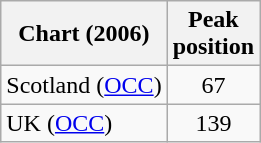<table class="wikitable">
<tr>
<th>Chart (2006)</th>
<th>Peak<br>position</th>
</tr>
<tr>
<td>Scotland (<a href='#'>OCC</a>)</td>
<td align="center">67</td>
</tr>
<tr>
<td>UK (<a href='#'>OCC</a>)</td>
<td align="center">139</td>
</tr>
</table>
